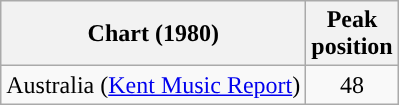<table class="wikitable">
<tr>
<th scope="col">Chart (1980)</th>
<th>Peak<br>position</th>
</tr>
<tr>
<td>Australia (<a href='#'>Kent Music Report</a>)</td>
<td style="text-align:center;">48</td>
</tr>
</table>
